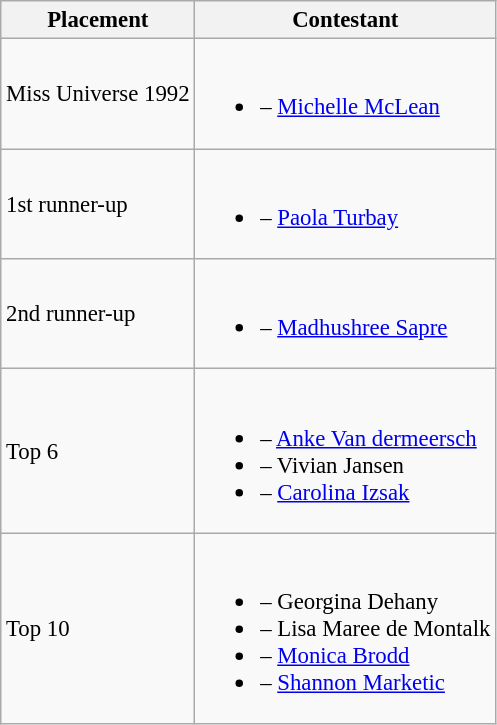<table class="wikitable sortable" style="font-size:95%;">
<tr>
<th>Placement</th>
<th>Contestant</th>
</tr>
<tr>
<td>Miss Universe 1992</td>
<td><br><ul><li> – <a href='#'>Michelle McLean</a></li></ul></td>
</tr>
<tr>
<td>1st runner-up</td>
<td><br><ul><li> – <a href='#'>Paola Turbay</a></li></ul></td>
</tr>
<tr>
<td>2nd runner-up</td>
<td><br><ul><li> – <a href='#'>Madhushree Sapre</a></li></ul></td>
</tr>
<tr>
<td>Top 6</td>
<td><br><ul><li> – <a href='#'>Anke Van dermeersch</a></li><li> – Vivian Jansen</li><li> – <a href='#'>Carolina Izsak</a></li></ul></td>
</tr>
<tr>
<td>Top 10</td>
<td><br><ul><li> – Georgina Dehany</li><li> – Lisa Maree de Montalk</li><li> – <a href='#'>Monica Brodd</a></li><li> – <a href='#'>Shannon Marketic</a></li></ul></td>
</tr>
</table>
